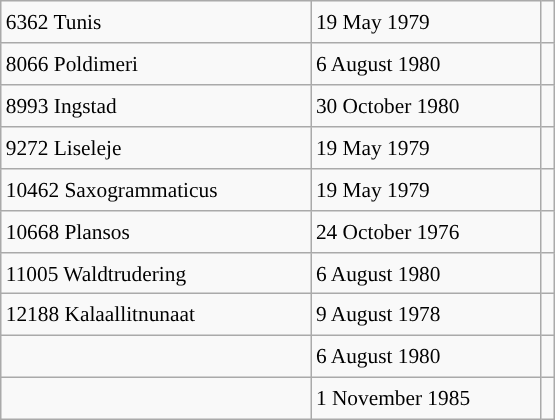<table class="wikitable" style="font-size: 89%; float: left; width: 26em; margin-right: 1em; height: 280px;">
<tr>
<td>6362 Tunis</td>
<td>19 May 1979</td>
<td></td>
</tr>
<tr>
<td>8066 Poldimeri</td>
<td>6 August 1980</td>
<td></td>
</tr>
<tr>
<td>8993 Ingstad</td>
<td>30 October 1980</td>
<td></td>
</tr>
<tr>
<td>9272 Liseleje</td>
<td>19 May 1979</td>
<td></td>
</tr>
<tr>
<td>10462 Saxogrammaticus</td>
<td>19 May 1979</td>
<td></td>
</tr>
<tr>
<td>10668 Plansos</td>
<td>24 October 1976</td>
<td></td>
</tr>
<tr>
<td>11005 Waldtrudering</td>
<td>6 August 1980</td>
<td></td>
</tr>
<tr>
<td>12188 Kalaallitnunaat</td>
<td>9 August 1978</td>
<td></td>
</tr>
<tr>
<td></td>
<td>6 August 1980</td>
<td></td>
</tr>
<tr>
<td></td>
<td>1 November 1985</td>
<td></td>
</tr>
</table>
